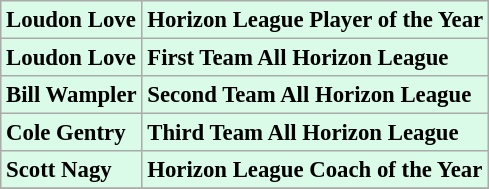<table class="wikitable" style="background:#d9fbe8; font-size:95%;">
<tr>
<td><strong>Loudon Love</strong></td>
<td><strong>Horizon League Player of the Year</strong></td>
</tr>
<tr>
<td><strong>Loudon Love</strong></td>
<td><strong>First Team All Horizon League</strong></td>
</tr>
<tr>
<td><strong>Bill Wampler</strong></td>
<td><strong>Second Team All Horizon League</strong></td>
</tr>
<tr>
<td><strong>Cole Gentry</strong></td>
<td><strong>Third Team All Horizon League</strong></td>
</tr>
<tr>
<td><strong>Scott Nagy</strong></td>
<td><strong>Horizon League Coach of the Year</strong></td>
</tr>
<tr>
</tr>
</table>
